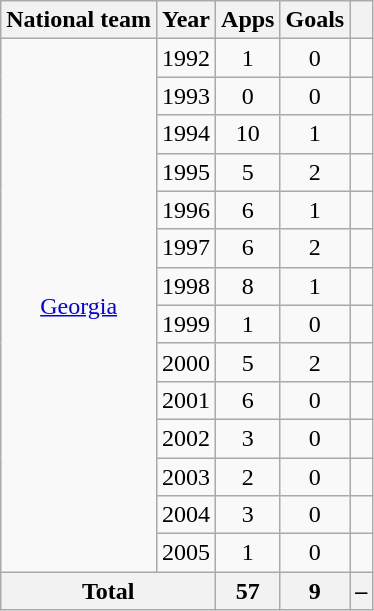<table class="wikitable" style="text-align:center">
<tr>
<th>National team</th>
<th>Year</th>
<th>Apps</th>
<th>Goals</th>
<th></th>
</tr>
<tr>
<td rowspan="14"><a href='#'>Georgia</a></td>
<td>1992</td>
<td>1</td>
<td>0</td>
<td></td>
</tr>
<tr>
<td>1993</td>
<td>0</td>
<td>0</td>
<td></td>
</tr>
<tr>
<td>1994</td>
<td>10</td>
<td>1</td>
<td></td>
</tr>
<tr>
<td>1995</td>
<td>5</td>
<td>2</td>
<td></td>
</tr>
<tr>
<td>1996</td>
<td>6</td>
<td>1</td>
<td></td>
</tr>
<tr>
<td>1997</td>
<td>6</td>
<td>2</td>
<td></td>
</tr>
<tr>
<td>1998</td>
<td>8</td>
<td>1</td>
<td></td>
</tr>
<tr>
<td>1999</td>
<td>1</td>
<td>0</td>
<td></td>
</tr>
<tr>
<td>2000</td>
<td>5</td>
<td>2</td>
<td></td>
</tr>
<tr>
<td>2001</td>
<td>6</td>
<td>0</td>
<td></td>
</tr>
<tr>
<td>2002</td>
<td>3</td>
<td>0</td>
<td></td>
</tr>
<tr>
<td>2003</td>
<td>2</td>
<td>0</td>
<td></td>
</tr>
<tr>
<td>2004</td>
<td>3</td>
<td>0</td>
<td></td>
</tr>
<tr>
<td>2005</td>
<td>1</td>
<td>0</td>
<td></td>
</tr>
<tr>
<th colspan="2">Total</th>
<th>57</th>
<th>9</th>
<th>–</th>
</tr>
</table>
